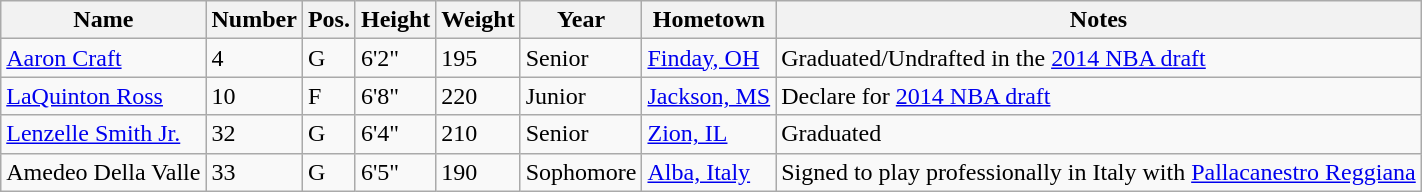<table class="wikitable sortable" border="1">
<tr>
<th>Name</th>
<th>Number</th>
<th>Pos.</th>
<th>Height</th>
<th>Weight</th>
<th>Year</th>
<th>Hometown</th>
<th class="unsortable">Notes</th>
</tr>
<tr>
<td><a href='#'>Aaron Craft</a></td>
<td>4</td>
<td>G</td>
<td>6'2"</td>
<td>195</td>
<td>Senior</td>
<td><a href='#'>Finday, OH</a></td>
<td>Graduated/Undrafted in the <a href='#'>2014 NBA draft</a></td>
</tr>
<tr>
<td><a href='#'>LaQuinton Ross</a></td>
<td>10</td>
<td>F</td>
<td>6'8"</td>
<td>220</td>
<td>Junior</td>
<td><a href='#'>Jackson, MS</a></td>
<td>Declare for <a href='#'>2014 NBA draft</a></td>
</tr>
<tr>
<td><a href='#'>Lenzelle Smith Jr.</a></td>
<td>32</td>
<td>G</td>
<td>6'4"</td>
<td>210</td>
<td>Senior</td>
<td><a href='#'>Zion, IL</a></td>
<td>Graduated</td>
</tr>
<tr>
<td>Amedeo Della Valle</td>
<td>33</td>
<td>G</td>
<td>6'5"</td>
<td>190</td>
<td>Sophomore</td>
<td><a href='#'>Alba, Italy</a></td>
<td>Signed to play professionally in Italy with <a href='#'>Pallacanestro Reggiana</a></td>
</tr>
</table>
